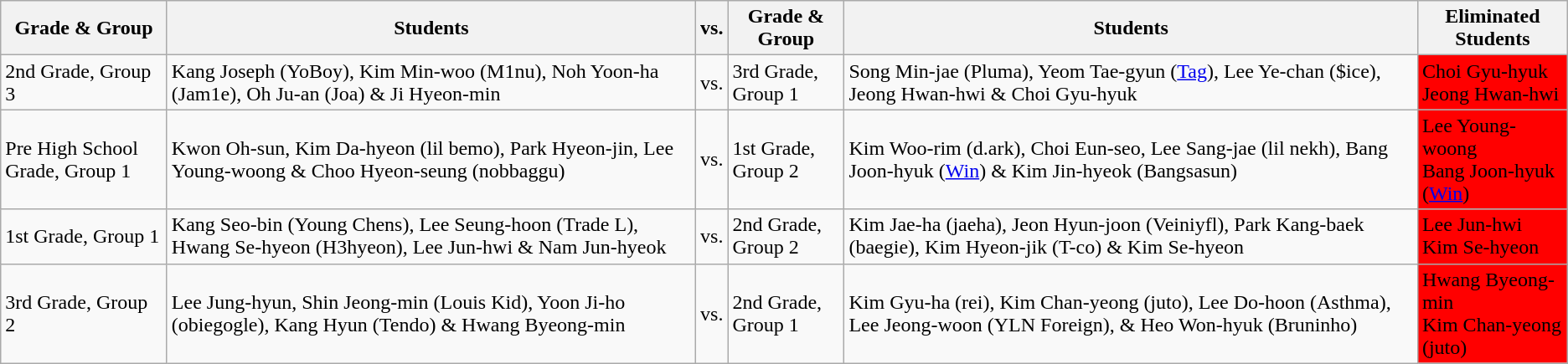<table class="wikitable mw-collapsible mw-collapsed">
<tr>
<th>Grade & Group</th>
<th>Students</th>
<th>vs.</th>
<th>Grade & Group</th>
<th>Students</th>
<th>Eliminated Students</th>
</tr>
<tr>
<td>2nd Grade, Group 3</td>
<td>Kang Joseph (YoBoy), Kim Min-woo (M1nu), Noh Yoon-ha (Jam1e), Oh Ju-an (Joa) & Ji Hyeon-min</td>
<td>vs.</td>
<td>3rd Grade, Group 1</td>
<td>Song Min-jae (Pluma), Yeom Tae-gyun (<a href='#'>Tag</a>), Lee Ye-chan ($ice), Jeong Hwan-hwi & Choi Gyu-hyuk</td>
<td style="background:red">Choi Gyu-hyuk<br>Jeong Hwan-hwi</td>
</tr>
<tr>
<td>Pre High School Grade, Group 1</td>
<td>Kwon Oh-sun, Kim Da-hyeon (lil bemo), Park Hyeon-jin, Lee Young-woong & Choo Hyeon-seung (nobbaggu)</td>
<td>vs.</td>
<td>1st Grade, Group 2</td>
<td>Kim Woo-rim (d.ark), Choi Eun-seo, Lee Sang-jae (lil nekh), Bang Joon-hyuk (<a href='#'>Win</a>) & Kim Jin-hyeok (Bangsasun)</td>
<td style="background:red">Lee Young-woong<br>Bang Joon-hyuk (<a href='#'>Win</a>)</td>
</tr>
<tr>
<td>1st Grade, Group 1</td>
<td>Kang Seo-bin (Young Chens), Lee Seung-hoon (Trade L), Hwang Se-hyeon (H3hyeon), Lee Jun-hwi & Nam Jun-hyeok</td>
<td>vs.</td>
<td>2nd Grade, Group 2</td>
<td>Kim Jae-ha (jaeha), Jeon Hyun-joon (Veiniyfl), Park Kang-baek (baegie), Kim Hyeon-jik (T-co) & Kim Se-hyeon</td>
<td style="background:red">Lee Jun-hwi<br>Kim Se-hyeon</td>
</tr>
<tr>
<td>3rd Grade, Group 2</td>
<td>Lee Jung-hyun, Shin Jeong-min (Louis Kid), Yoon Ji-ho (obiegogle), Kang Hyun (Tendo) & Hwang Byeong-min</td>
<td>vs.</td>
<td>2nd Grade, Group 1</td>
<td>Kim Gyu-ha (rei), Kim Chan-yeong (juto), Lee Do-hoon (Asthma), Lee Jeong-woon (YLN Foreign), & Heo Won-hyuk (Bruninho)</td>
<td style="background:red">Hwang Byeong-min<br>Kim Chan-yeong (juto)</td>
</tr>
</table>
